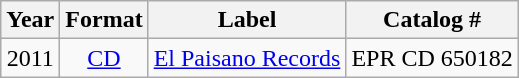<table class="wikitable" style="text-align:center">
<tr>
<th>Year</th>
<th>Format</th>
<th>Label</th>
<th>Catalog #</th>
</tr>
<tr>
<td>2011</td>
<td><a href='#'>CD</a></td>
<td><a href='#'>El Paisano Records</a></td>
<td>EPR CD 650182</td>
</tr>
</table>
